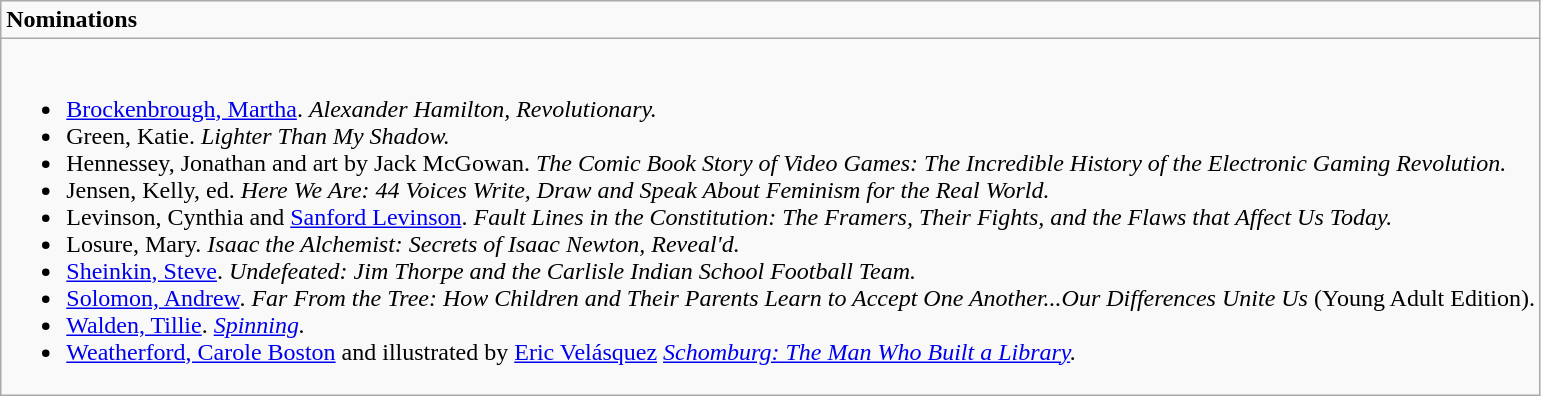<table role="Nominations" class="wikitable mw-collapsible mw-collapsed">
<tr>
<td><strong>Nominations</strong></td>
</tr>
<tr>
<td><br><ul><li><a href='#'>Brockenbrough, Martha</a>. <em>Alexander Hamilton, Revolutionary.</em></li><li>Green, Katie. <em>Lighter Than My Shadow.</em></li><li>Hennessey, Jonathan and art by Jack McGowan. <em>The Comic Book Story of Video Games: The Incredible History of the Electronic Gaming Revolution.</em></li><li>Jensen, Kelly, ed. <em>Here We Are: 44 Voices Write, Draw and Speak About Feminism for the Real World.</em></li><li>Levinson, Cynthia and <a href='#'>Sanford Levinson</a>. <em>Fault Lines in the Constitution: The Framers, Their Fights, and the Flaws that Affect Us Today.</em></li><li>Losure, Mary. <em>Isaac the Alchemist: Secrets of Isaac Newton, Reveal'd.</em></li><li><a href='#'>Sheinkin, Steve</a>. <em>Undefeated: Jim Thorpe and the Carlisle Indian School Football Team.</em></li><li><a href='#'>Solomon, Andrew</a>. <em>Far From the Tree: How Children and Their Parents Learn to Accept One Another...Our Differences Unite Us</em> (Young Adult Edition).</li><li><a href='#'>Walden, Tillie</a>. <em><a href='#'>Spinning</a>.</em></li><li><a href='#'>Weatherford, Carole Boston</a> and illustrated by <a href='#'>Eric Velásquez</a> <em><a href='#'>Schomburg: The Man Who Built a Library</a>.</em></li></ul></td>
</tr>
</table>
